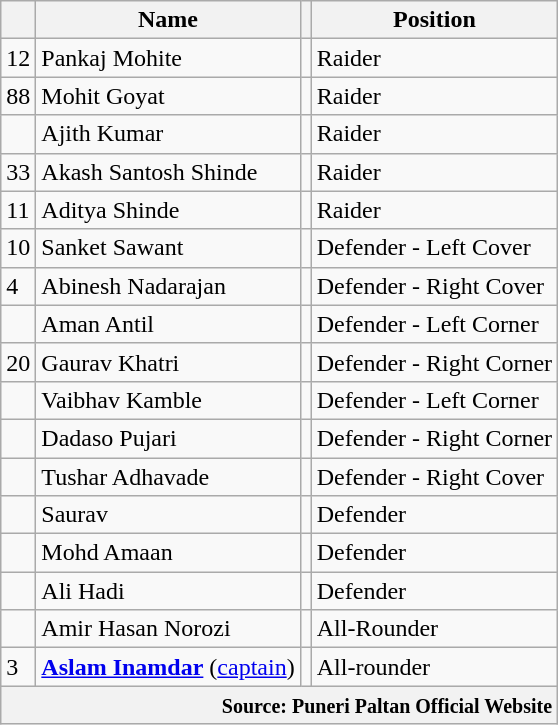<table class="wikitable sortable" style="text-align: left">
<tr>
<th style="text-align:center;"></th>
<th style="text-align:center;">Name</th>
<th style="text-align:center;"></th>
<th style="text-align:center;">Position</th>
</tr>
<tr>
<td>12</td>
<td>Pankaj Mohite</td>
<td></td>
<td>Raider</td>
</tr>
<tr>
<td>88</td>
<td>Mohit Goyat</td>
<td></td>
<td>Raider</td>
</tr>
<tr>
<td></td>
<td>Ajith Kumar</td>
<td></td>
<td>Raider</td>
</tr>
<tr>
<td>33</td>
<td>Akash Santosh Shinde</td>
<td></td>
<td>Raider</td>
</tr>
<tr>
<td>11</td>
<td>Aditya Shinde</td>
<td></td>
<td>Raider</td>
</tr>
<tr>
<td>10</td>
<td>Sanket Sawant</td>
<td></td>
<td>Defender - Left Cover</td>
</tr>
<tr>
<td>4</td>
<td>Abinesh Nadarajan</td>
<td></td>
<td>Defender - Right Cover</td>
</tr>
<tr>
<td></td>
<td>Aman Antil</td>
<td></td>
<td>Defender - Left Corner</td>
</tr>
<tr>
<td>20</td>
<td>Gaurav Khatri</td>
<td></td>
<td>Defender - Right Corner</td>
</tr>
<tr>
<td></td>
<td>Vaibhav Kamble</td>
<td></td>
<td>Defender - Left Corner</td>
</tr>
<tr>
<td></td>
<td>Dadaso Pujari</td>
<td></td>
<td>Defender - Right Corner</td>
</tr>
<tr>
<td></td>
<td>Tushar Adhavade</td>
<td></td>
<td>Defender - Right Cover</td>
</tr>
<tr>
<td></td>
<td>Saurav</td>
<td></td>
<td>Defender</td>
</tr>
<tr>
<td></td>
<td>Mohd Amaan</td>
<td></td>
<td>Defender</td>
</tr>
<tr>
<td></td>
<td>Ali Hadi</td>
<td></td>
<td>Defender</td>
</tr>
<tr>
<td></td>
<td>Amir Hasan Norozi</td>
<td></td>
<td>All-Rounder</td>
</tr>
<tr>
<td>3</td>
<td><strong><a href='#'>Aslam Inamdar</a></strong> (<a href='#'>captain</a>)</td>
<td></td>
<td>All-rounder</td>
</tr>
<tr>
<th colspan="4" style="text-align:right;"><small>Source: Puneri Paltan Official Website</small></th>
</tr>
</table>
